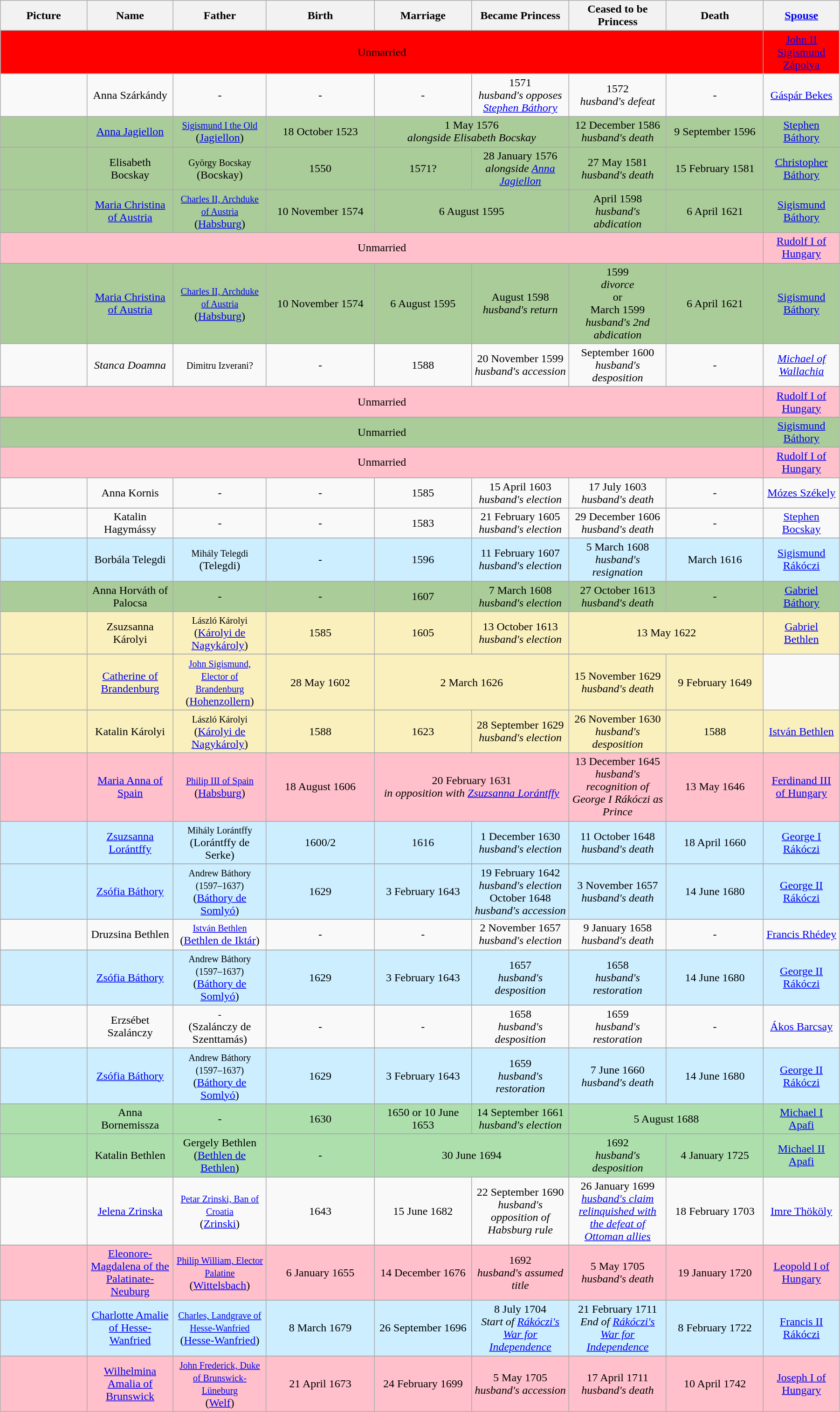<table width=95% class="wikitable">
<tr>
<th width = "8%">Picture</th>
<th width = "8%">Name</th>
<th width = "8%">Father</th>
<th width = "10%">Birth</th>
<th width = "9%">Marriage</th>
<th width = "9%">Became Princess</th>
<th width = "9%">Ceased to be Princess</th>
<th width = "9%">Death</th>
<th width = "7%"><a href='#'>Spouse</a></th>
</tr>
<tr>
</tr>
<tr style="background:#FF0000">
<td align="center" colspan="8">Unmarried</td>
<td align="center"><a href='#'>John II Sigismund Zápolya</a></td>
</tr>
<tr>
</tr>
<tr style="background:#">
<td align="center"></td>
<td align="center">Anna Szárkándy</td>
<td align="center">-</td>
<td align="center">-</td>
<td align="center">-</td>
<td align="center">1571<br><em>husband's opposes <a href='#'>Stephen Báthory</a></em></td>
<td align="center">1572<br><em>husband's defeat</em></td>
<td align="center">-</td>
<td align="center"><a href='#'>Gáspár Bekes</a></td>
</tr>
<tr>
</tr>
<tr style="background:#AACC99">
<td align="center"></td>
<td align="center"><a href='#'>Anna Jagiellon</a></td>
<td align="center"><small><a href='#'>Sigismund I the Old</a></small><br>(<a href='#'>Jagiellon</a>)</td>
<td align="center">18 October 1523</td>
<td align="center" colspan="2">1 May 1576<br><em>alongside Elisabeth Bocskay</em></td>
<td align="center">12 December 1586<br><em>husband's death</em></td>
<td align="center">9 September 1596</td>
<td align="center"><a href='#'>Stephen Báthory</a></td>
</tr>
<tr>
</tr>
<tr style="background:#AACC99">
<td align="center"></td>
<td align="center">Elisabeth Bocskay</td>
<td align="center"><small>György Bocskay</small><br>(Bocskay)</td>
<td align="center">1550</td>
<td align="center">1571?</td>
<td align="center">28 January 1576<br><em>alongside <a href='#'>Anna Jagiellon</a></em></td>
<td align="center">27 May 1581<br><em>husband's death</em></td>
<td align="center">15 February 1581</td>
<td align="center"><a href='#'>Christopher Báthory</a></td>
</tr>
<tr>
</tr>
<tr style="background:#AACC99">
<td align="center"></td>
<td align="center"><a href='#'>Maria Christina of Austria</a></td>
<td align="center"><small><a href='#'>Charles II, Archduke of Austria</a></small><br>(<a href='#'>Habsburg</a>)</td>
<td align="center">10 November 1574</td>
<td align="center" colspan="2">6 August 1595</td>
<td align="center">April 1598<br><em>husband's abdication</em></td>
<td align="center">6 April 1621</td>
<td align="center"><a href='#'>Sigismund Báthory</a></td>
</tr>
<tr>
</tr>
<tr style="background:#FFC0CB">
<td align="center" colspan="8">Unmarried</td>
<td align="center"><a href='#'>Rudolf I of Hungary</a></td>
</tr>
<tr>
</tr>
<tr style="background:#AACC99">
<td align="center"></td>
<td align="center"><a href='#'>Maria Christina of Austria</a></td>
<td align="center"><small><a href='#'>Charles II, Archduke of Austria</a></small><br>(<a href='#'>Habsburg</a>)</td>
<td align="center">10 November 1574</td>
<td align="center">6 August 1595</td>
<td align="center">August 1598<br><em>husband's return</em></td>
<td align="center">1599<br><em>divorce</em><br>or<br>March 1599<br><em>husband's 2nd abdication</em></td>
<td align="center">6 April 1621</td>
<td align="center"><a href='#'>Sigismund Báthory</a></td>
</tr>
<tr>
</tr>
<tr style="background:#">
<td align="center"></td>
<td align="center"><em>Stanca Doamna</em></td>
<td align="center"><small>Dimitru Izverani?</small></td>
<td align="center">-</td>
<td align="center">1588</td>
<td align="center">20 November 1599<br><em>husband's accession</em></td>
<td align="center">September 1600<br><em>husband's desposition</em></td>
<td align="center">-</td>
<td align="center"><em><a href='#'>Michael of Wallachia</a></em></td>
</tr>
<tr>
</tr>
<tr style="background:#FFC0CB">
<td align="center" colspan="8">Unmarried</td>
<td align="center"><a href='#'>Rudolf I of Hungary</a></td>
</tr>
<tr>
</tr>
<tr style="background:#AACC99">
<td align="center" colspan="8">Unmarried</td>
<td align="center"><a href='#'>Sigismund Báthory</a></td>
</tr>
<tr>
</tr>
<tr style="background:#FFC0CB">
<td align="center" colspan="8">Unmarried</td>
<td align="center"><a href='#'>Rudolf I of Hungary</a></td>
</tr>
<tr>
</tr>
<tr style="background:#">
<td align="center"></td>
<td align="center">Anna Kornis</td>
<td align="center">-</td>
<td align="center">-</td>
<td align="center">1585</td>
<td align="center">15 April 1603<br><em>husband's election</em></td>
<td align="center">17 July 1603<br><em>husband's death</em></td>
<td align="center">-</td>
<td align="center"><a href='#'>Mózes Székely</a></td>
</tr>
<tr>
</tr>
<tr style="background:#">
<td align="center"></td>
<td align="center">Katalin Hagymássy</td>
<td align="center">-</td>
<td align="center">-</td>
<td align="center">1583</td>
<td align="center">21 February 1605<br><em>husband's election</em></td>
<td align="center">29 December 1606<br><em>husband's death</em></td>
<td align="center">-</td>
<td align="center"><a href='#'>Stephen Bocskay</a></td>
</tr>
<tr>
</tr>
<tr style="background:#CCEEFF">
<td align="center"></td>
<td align="center">Borbála Telegdi</td>
<td align="center"><small>Mihály Telegdi</small><br>(Telegdi)</td>
<td align="center">-</td>
<td align="center">1596</td>
<td align="center">11 February 1607<br><em>husband's election</em></td>
<td align="center">5 March 1608<br><em>husband's resignation</em></td>
<td align="center">March 1616</td>
<td align="center"><a href='#'>Sigismund Rákóczi</a></td>
</tr>
<tr>
</tr>
<tr style="background:#AACC99">
<td align="center"></td>
<td align="center">Anna Horváth of Palocsa</td>
<td align="center">-</td>
<td align="center">-</td>
<td align="center">1607</td>
<td align="center">7 March 1608<br><em>husband's election</em></td>
<td align="center">27 October 1613<br><em>husband's death</em></td>
<td align="center">-</td>
<td align="center"><a href='#'>Gabriel Báthory</a></td>
</tr>
<tr>
</tr>
<tr style="background:#FAF0BE">
<td align="center"></td>
<td align="center">Zsuzsanna Károlyi</td>
<td align="center"><small>László Károlyi</small><br> (<a href='#'>Károlyi de Nagykároly</a>)</td>
<td align="center">1585</td>
<td align="center">1605</td>
<td align="center">13 October 1613<br><em>husband's election</em></td>
<td align="center" colspan="2">13 May 1622</td>
<td align="center" rowspan="2"><a href='#'>Gabriel Bethlen</a></td>
</tr>
<tr>
</tr>
<tr style="background:#FAF0BE">
<td align="center"></td>
<td align="center"><a href='#'>Catherine of Brandenburg</a></td>
<td align="center"><small><a href='#'>John Sigismund, Elector of Brandenburg</a></small><br> (<a href='#'>Hohenzollern</a>)</td>
<td align="center">28 May 1602</td>
<td align="center" colspan="2">2 March 1626</td>
<td align="center">15 November 1629<br><em>husband's death</em></td>
<td align="center">9 February 1649</td>
</tr>
<tr>
</tr>
<tr style="background:#FAF0BE">
<td align="center"></td>
<td align="center">Katalin Károlyi</td>
<td align="center"><small>László Károlyi</small><br> (<a href='#'>Károlyi de Nagykároly</a>)</td>
<td align="center">1588</td>
<td align="center">1623</td>
<td align="center">28 September 1629<br><em>husband's election</em></td>
<td align="center">26 November 1630<br><em>husband's desposition</em></td>
<td align="center">1588</td>
<td align="center"><a href='#'>István Bethlen</a></td>
</tr>
<tr>
</tr>
<tr style="background:#FFC0CB">
<td align="center"></td>
<td align="center"><a href='#'>Maria Anna of Spain</a></td>
<td align="center"><small><a href='#'>Philip III of Spain</a></small><br>(<a href='#'>Habsburg</a>)</td>
<td align="center">18 August 1606</td>
<td align="center" colspan="2">20 February 1631<br><em>in opposition with <a href='#'>Zsuzsanna Lorántffy</a></em></td>
<td align="center">13 December 1645 <br><em>husband's recognition of George I Rákóczi as Prince</em></td>
<td align="center">13 May 1646</td>
<td align="center"><a href='#'>Ferdinand III of Hungary</a></td>
</tr>
<tr>
</tr>
<tr style="background:#CCEEFF">
<td align="center"></td>
<td align="center"><a href='#'>Zsuzsanna Lorántffy</a></td>
<td align="center"><small>Mihály Lorántffy</small><br>(Lorántffy de Serke)</td>
<td align="center">1600/2</td>
<td align="center">1616</td>
<td align="center">1 December 1630<br><em>husband's election</em></td>
<td align="center">11 October 1648<br><em>husband's death</em></td>
<td align="center">18 April 1660</td>
<td align="center"><a href='#'>George I Rákóczi</a></td>
</tr>
<tr>
</tr>
<tr style="background:#CCEEFF">
<td align="center"></td>
<td align="center"><a href='#'>Zsófia Báthory</a></td>
<td align="center"><small>Andrew Báthory (1597–1637)</small><br>(<a href='#'>Báthory de Somlyó</a>)</td>
<td align="center">1629</td>
<td align="center">3 February 1643</td>
<td align="center">19 February 1642<br><em>husband's election</em><br>October 1648<br><em>husband's accession</em></td>
<td align="center">3 November 1657<br><em>husband's death</em></td>
<td align="center">14 June 1680</td>
<td align="center"><a href='#'>George II Rákóczi</a></td>
</tr>
<tr>
</tr>
<tr style="background:#">
<td align="center"></td>
<td align="center">Druzsina Bethlen</td>
<td align="center"><small><a href='#'>István Bethlen</a></small><br> (<a href='#'>Bethlen de Iktár</a>)</td>
<td align="center">-</td>
<td align="center">-</td>
<td align="center">2 November 1657<br><em>husband's election</em></td>
<td align="center">9 January 1658<br><em>husband's death</em></td>
<td align="center">-</td>
<td align="center"><a href='#'>Francis Rhédey</a></td>
</tr>
<tr>
</tr>
<tr style="background:#CCEEFF">
<td align="center"></td>
<td align="center"><a href='#'>Zsófia Báthory</a></td>
<td align="center"><small>Andrew Báthory (1597–1637)</small><br>(<a href='#'>Báthory de Somlyó</a>)</td>
<td align="center">1629</td>
<td align="center">3 February 1643</td>
<td align="center">1657<br><em>husband's desposition</em></td>
<td align="center">1658<br><em>husband's restoration</em></td>
<td align="center">14 June 1680</td>
<td align="center"><a href='#'>George II Rákóczi</a></td>
</tr>
<tr>
</tr>
<tr style="background:#">
<td align="center"></td>
<td align="center">Erzsébet Szalánczy</td>
<td align="center"><small>-</small><br>(Szalánczy de Szenttamás)</td>
<td align="center">-</td>
<td align="center">-</td>
<td align="center">1658<br><em>husband's desposition</em></td>
<td align="center">1659<br><em>husband's restoration</em></td>
<td align="center">-</td>
<td align="center"><a href='#'>Ákos Barcsay</a></td>
</tr>
<tr>
</tr>
<tr style="background:#CCEEFF">
<td align="center"></td>
<td align="center"><a href='#'>Zsófia Báthory</a></td>
<td align="center"><small>Andrew Báthory (1597–1637)</small><br>(<a href='#'>Báthory de Somlyó</a>)</td>
<td align="center">1629</td>
<td align="center">3 February 1643</td>
<td align="center">1659<br><em>husband's restoration</em></td>
<td align="center">7 June 1660<br><em>husband's death</em></td>
<td align="center">14 June 1680</td>
<td align="center"><a href='#'>George II Rákóczi</a></td>
</tr>
<tr>
</tr>
<tr style="background:#ADDFAD">
<td align="center"></td>
<td align="center">Anna Bornemissza</td>
<td align="center">-</td>
<td align="center">1630</td>
<td align="center">1650 or 10 June 1653</td>
<td align="center">14 September 1661<br><em>husband's election</em></td>
<td align="center" colspan="2">5 August 1688</td>
<td align="center"><a href='#'>Michael I Apafi</a></td>
</tr>
<tr>
</tr>
<tr style="background:#ADDFAD">
<td align="center"></td>
<td align="center">Katalin Bethlen</td>
<td align="center">Gergely Bethlen<br>(<a href='#'>Bethlen de Bethlen</a>)</td>
<td align="center">-</td>
<td align="center" colspan="2">30 June 1694</td>
<td align="center">1692<br><em>husband's desposition</em></td>
<td align="center">4 January 1725</td>
<td align="center"><a href='#'>Michael II Apafi</a></td>
</tr>
<tr>
</tr>
<tr style="background:#">
<td align="center"></td>
<td align="center"><a href='#'>Jelena Zrinska</a></td>
<td align="center"><small><a href='#'>Petar Zrinski, Ban of Croatia</a></small><br> (<a href='#'>Zrinski</a>)</td>
<td align="center">1643</td>
<td align="center">15 June 1682</td>
<td align="center">22 September 1690<br><em>husband's opposition of Habsburg rule</em></td>
<td align="center">26 January 1699<br><em><a href='#'>husband's claim relinquished with the defeat of Ottoman allies</a></em></td>
<td align="center">18 February 1703</td>
<td align="center"><a href='#'>Imre Thököly</a></td>
</tr>
<tr>
</tr>
<tr style="background:#FFC0CB">
<td align="center"></td>
<td align="center"><a href='#'>Eleonore-Magdalena of the Palatinate-Neuburg</a></td>
<td align="center"><small><a href='#'>Philip William, Elector Palatine</a></small><br>(<a href='#'>Wittelsbach</a>)</td>
<td align="center">6 January 1655</td>
<td align="center">14 December 1676</td>
<td align="center">1692<br><em>husband's assumed title</em></td>
<td align="center">5 May 1705<br><em>husband's death</em></td>
<td align="center">19 January 1720</td>
<td align="center"><a href='#'>Leopold I of Hungary</a></td>
</tr>
<tr>
</tr>
<tr style="background:#CCEEFF">
<td align="center"></td>
<td align="center"><a href='#'>Charlotte Amalie of Hesse-Wanfried</a></td>
<td align="center"><small><a href='#'>Charles, Landgrave of Hesse-Wanfried</a></small><br> (<a href='#'>Hesse-Wanfried</a>)</td>
<td align="center">8 March 1679</td>
<td align="center">26 September 1696</td>
<td align="center">8 July 1704<br><em>Start of <a href='#'>Rákóczi's War for Independence</a></em></td>
<td align="center">21 February 1711<br><em>End of <a href='#'>Rákóczi's War for Independence</a></em></td>
<td align="center">8 February 1722</td>
<td align="center"><a href='#'>Francis II Rákóczi</a></td>
</tr>
<tr>
</tr>
<tr style="background:#FFC0CB">
<td align="center"></td>
<td align="center"><a href='#'>Wilhelmina Amalia of Brunswick</a></td>
<td align="center"><small><a href='#'>John Frederick, Duke of Brunswick-Lüneburg</a></small><br>(<a href='#'>Welf</a>)</td>
<td align="center">21 April 1673</td>
<td align="center">24 February 1699</td>
<td align="center">5 May 1705<br><em>husband's accession</em></td>
<td align="center">17 April 1711<br><em>husband's death</em></td>
<td align="center">10 April 1742</td>
<td align="center"><a href='#'>Joseph I of Hungary</a></td>
</tr>
</table>
